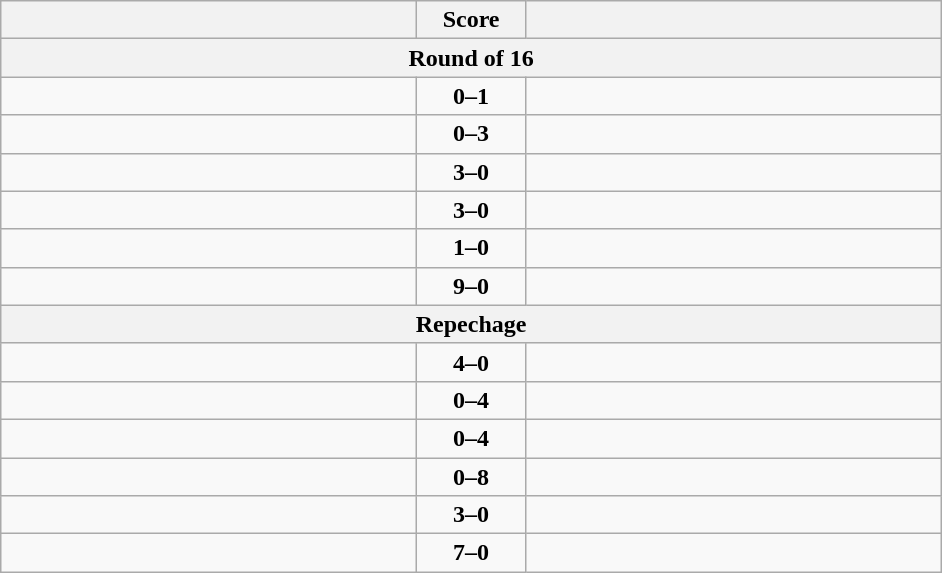<table class="wikitable" style="text-align: left;">
<tr>
<th align="right" width="270"></th>
<th width="65">Score</th>
<th align="left" width="270"></th>
</tr>
<tr>
<th colspan="3">Round of 16</th>
</tr>
<tr>
<td></td>
<td align=center><strong>0–1</strong></td>
<td><strong></strong></td>
</tr>
<tr>
<td></td>
<td align=center><strong>0–3</strong></td>
<td><strong></strong></td>
</tr>
<tr>
<td><strong></strong></td>
<td align=center><strong>3–0</strong></td>
<td></td>
</tr>
<tr>
<td><strong></strong></td>
<td align=center><strong>3–0</strong></td>
<td></td>
</tr>
<tr>
<td><strong></strong></td>
<td align=center><strong>1–0</strong></td>
<td></td>
</tr>
<tr>
<td><strong></strong></td>
<td align=center><strong>9–0</strong></td>
<td></td>
</tr>
<tr>
<th colspan="3">Repechage</th>
</tr>
<tr>
<td><strong></strong></td>
<td align=center><strong>4–0</strong></td>
<td></td>
</tr>
<tr>
<td></td>
<td align=center><strong>0–4</strong></td>
<td><strong></strong></td>
</tr>
<tr>
<td></td>
<td align=center><strong>0–4</strong></td>
<td><strong></strong></td>
</tr>
<tr>
<td></td>
<td align=center><strong>0–8</strong></td>
<td><strong></strong></td>
</tr>
<tr>
<td><strong></strong></td>
<td align=center><strong>3–0</strong></td>
<td></td>
</tr>
<tr>
<td><strong></strong></td>
<td align=center><strong>7–0</strong></td>
<td></td>
</tr>
</table>
